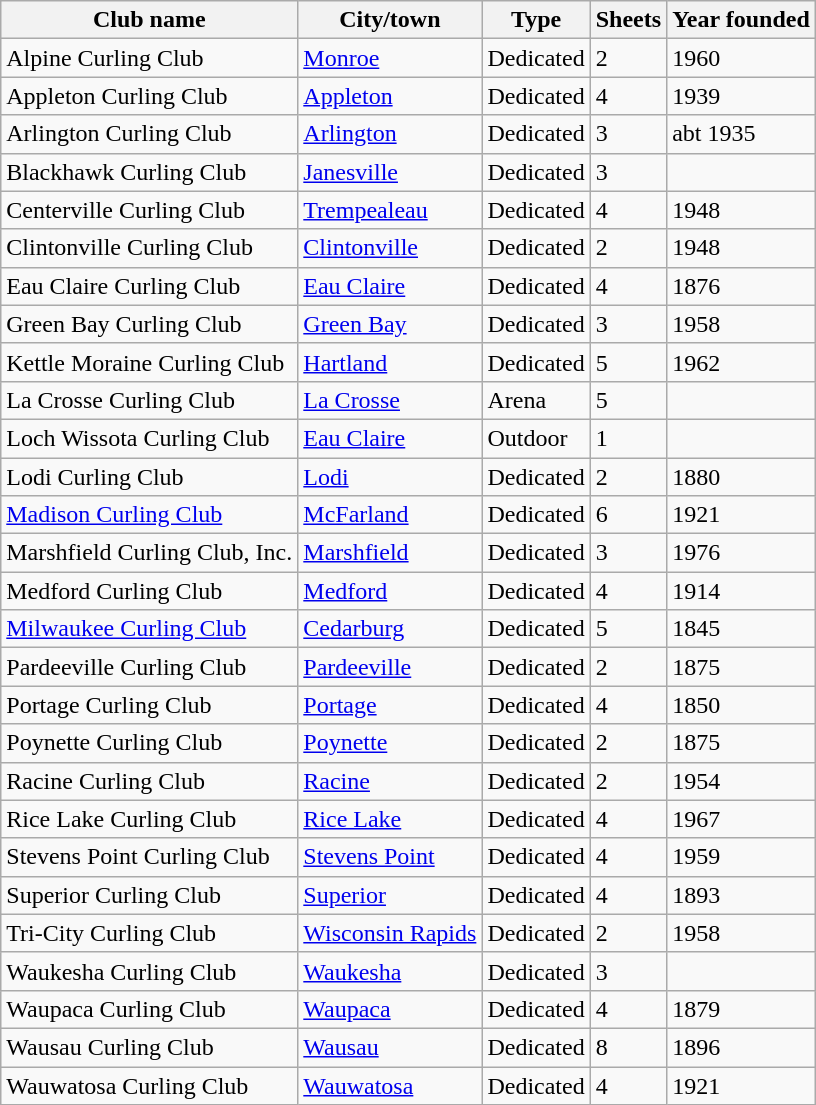<table class="wikitable">
<tr>
<th scope="col">Club name</th>
<th scope="col">City/town</th>
<th scope="col">Type</th>
<th scope="col">Sheets</th>
<th scope="col">Year founded</th>
</tr>
<tr>
<td>Alpine Curling Club</td>
<td><a href='#'>Monroe</a></td>
<td>Dedicated</td>
<td>2</td>
<td>1960</td>
</tr>
<tr>
<td>Appleton Curling Club</td>
<td><a href='#'>Appleton</a></td>
<td>Dedicated</td>
<td>4</td>
<td>1939</td>
</tr>
<tr>
<td>Arlington Curling Club</td>
<td><a href='#'>Arlington</a></td>
<td>Dedicated</td>
<td>3</td>
<td>abt 1935</td>
</tr>
<tr>
<td>Blackhawk Curling Club</td>
<td><a href='#'>Janesville</a></td>
<td>Dedicated</td>
<td>3</td>
<td></td>
</tr>
<tr>
<td>Centerville Curling Club</td>
<td><a href='#'>Trempealeau</a></td>
<td>Dedicated</td>
<td>4</td>
<td>1948</td>
</tr>
<tr>
<td>Clintonville Curling Club</td>
<td><a href='#'>Clintonville</a></td>
<td>Dedicated</td>
<td>2</td>
<td>1948</td>
</tr>
<tr>
<td>Eau Claire Curling Club</td>
<td><a href='#'>Eau Claire</a></td>
<td>Dedicated</td>
<td>4</td>
<td>1876</td>
</tr>
<tr>
<td>Green Bay Curling Club</td>
<td><a href='#'>Green Bay</a></td>
<td>Dedicated</td>
<td>3</td>
<td>1958</td>
</tr>
<tr>
<td>Kettle Moraine Curling Club</td>
<td><a href='#'>Hartland</a></td>
<td>Dedicated</td>
<td>5</td>
<td>1962</td>
</tr>
<tr>
<td>La Crosse Curling Club</td>
<td><a href='#'>La Crosse</a></td>
<td>Arena</td>
<td>5</td>
<td></td>
</tr>
<tr>
<td>Loch Wissota Curling Club</td>
<td><a href='#'>Eau Claire</a></td>
<td>Outdoor</td>
<td>1</td>
<td></td>
</tr>
<tr>
<td>Lodi Curling Club</td>
<td><a href='#'>Lodi</a></td>
<td>Dedicated</td>
<td>2</td>
<td>1880</td>
</tr>
<tr>
<td><a href='#'>Madison Curling Club</a></td>
<td><a href='#'>McFarland</a></td>
<td>Dedicated</td>
<td>6</td>
<td>1921</td>
</tr>
<tr>
<td>Marshfield Curling Club, Inc.</td>
<td><a href='#'>Marshfield</a></td>
<td>Dedicated</td>
<td>3</td>
<td>1976</td>
</tr>
<tr>
<td>Medford Curling Club</td>
<td><a href='#'>Medford</a></td>
<td>Dedicated</td>
<td>4</td>
<td>1914</td>
</tr>
<tr>
<td><a href='#'>Milwaukee Curling Club</a></td>
<td><a href='#'>Cedarburg</a></td>
<td>Dedicated</td>
<td>5</td>
<td>1845</td>
</tr>
<tr>
<td>Pardeeville Curling Club</td>
<td><a href='#'>Pardeeville</a></td>
<td>Dedicated</td>
<td>2</td>
<td>1875</td>
</tr>
<tr>
<td>Portage Curling Club</td>
<td><a href='#'>Portage</a></td>
<td>Dedicated</td>
<td>4</td>
<td>1850</td>
</tr>
<tr>
<td>Poynette Curling Club</td>
<td><a href='#'>Poynette</a></td>
<td>Dedicated</td>
<td>2</td>
<td>1875</td>
</tr>
<tr>
<td>Racine Curling Club</td>
<td><a href='#'>Racine</a></td>
<td>Dedicated</td>
<td>2</td>
<td>1954</td>
</tr>
<tr>
<td>Rice Lake Curling Club</td>
<td><a href='#'>Rice Lake</a></td>
<td>Dedicated</td>
<td>4</td>
<td>1967</td>
</tr>
<tr>
<td>Stevens Point Curling Club</td>
<td><a href='#'>Stevens Point</a></td>
<td>Dedicated</td>
<td>4</td>
<td>1959</td>
</tr>
<tr>
<td>Superior Curling Club</td>
<td><a href='#'>Superior</a></td>
<td>Dedicated</td>
<td>4</td>
<td>1893</td>
</tr>
<tr>
<td>Tri-City Curling Club</td>
<td><a href='#'>Wisconsin Rapids</a></td>
<td>Dedicated</td>
<td>2</td>
<td>1958</td>
</tr>
<tr>
<td>Waukesha Curling Club</td>
<td><a href='#'>Waukesha</a></td>
<td>Dedicated</td>
<td>3</td>
<td></td>
</tr>
<tr>
<td>Waupaca Curling Club</td>
<td><a href='#'>Waupaca</a></td>
<td>Dedicated</td>
<td>4</td>
<td>1879</td>
</tr>
<tr>
<td>Wausau Curling Club</td>
<td><a href='#'>Wausau</a></td>
<td>Dedicated</td>
<td>8</td>
<td>1896</td>
</tr>
<tr>
<td>Wauwatosa Curling Club</td>
<td><a href='#'>Wauwatosa</a></td>
<td>Dedicated</td>
<td>4</td>
<td>1921</td>
</tr>
</table>
